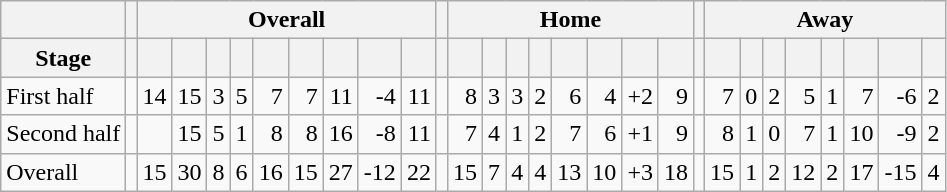<table class="wikitable" style="text-align: right;">
<tr>
<th rawspan=2></th>
<th rawspan=2></th>
<th colspan=9>Overall</th>
<th rawspan=1></th>
<th colspan=8>Home</th>
<th rawspan=1></th>
<th colspan=8>Away</th>
</tr>
<tr>
<th>Stage</th>
<th></th>
<th></th>
<th></th>
<th></th>
<th></th>
<th></th>
<th></th>
<th></th>
<th></th>
<th></th>
<th></th>
<th></th>
<th></th>
<th></th>
<th></th>
<th></th>
<th></th>
<th></th>
<th></th>
<th></th>
<th></th>
<th></th>
<th></th>
<th></th>
<th></th>
<th></th>
<th></th>
<th></th>
</tr>
<tr>
<td align="left">First half</td>
<td></td>
<td>14</td>
<td>15</td>
<td>3</td>
<td>5</td>
<td>7</td>
<td>7</td>
<td>11</td>
<td>-4</td>
<td>11</td>
<td></td>
<td>8</td>
<td>3</td>
<td>3</td>
<td>2</td>
<td>6</td>
<td>4</td>
<td>+2</td>
<td>9</td>
<td></td>
<td>7</td>
<td>0</td>
<td>2</td>
<td>5</td>
<td>1</td>
<td>7</td>
<td>-6</td>
<td>2</td>
</tr>
<tr>
<td align="left">Second half</td>
<td></td>
<td></td>
<td>15</td>
<td>5</td>
<td>1</td>
<td>8</td>
<td>8</td>
<td>16</td>
<td>-8</td>
<td>11</td>
<td></td>
<td>7</td>
<td>4</td>
<td>1</td>
<td>2</td>
<td>7</td>
<td>6</td>
<td>+1</td>
<td>9</td>
<td></td>
<td>8</td>
<td>1</td>
<td>0</td>
<td>7</td>
<td>1</td>
<td>10</td>
<td>-9</td>
<td>2</td>
</tr>
<tr>
<td align="left">Overall</td>
<td></td>
<td>15</td>
<td>30</td>
<td>8</td>
<td>6</td>
<td>16</td>
<td>15</td>
<td>27</td>
<td>-12</td>
<td>22</td>
<td></td>
<td>15</td>
<td>7</td>
<td>4</td>
<td>4</td>
<td>13</td>
<td>10</td>
<td>+3</td>
<td>18</td>
<td></td>
<td>15</td>
<td>1</td>
<td>2</td>
<td>12</td>
<td>2</td>
<td>17</td>
<td>-15</td>
<td>4</td>
</tr>
</table>
